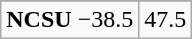<table class="wikitable">
<tr align="center">
</tr>
<tr align="center">
<td><strong>NCSU</strong> −38.5</td>
<td>47.5</td>
</tr>
</table>
